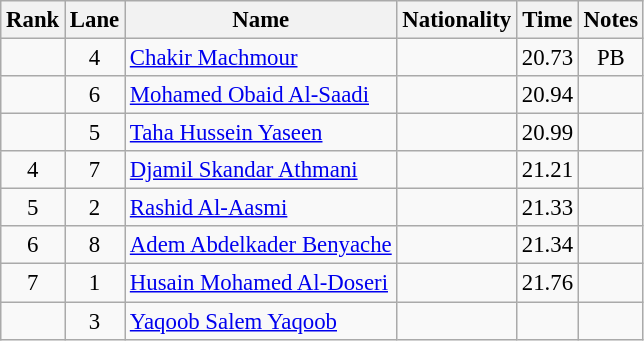<table class="wikitable sortable" style="text-align:center;font-size:95%">
<tr>
<th>Rank</th>
<th>Lane</th>
<th>Name</th>
<th>Nationality</th>
<th>Time</th>
<th>Notes</th>
</tr>
<tr>
<td></td>
<td>4</td>
<td align=left><a href='#'>Chakir Machmour</a></td>
<td align=left></td>
<td>20.73</td>
<td>PB</td>
</tr>
<tr>
<td></td>
<td>6</td>
<td align=left><a href='#'>Mohamed Obaid Al-Saadi</a></td>
<td align=left></td>
<td>20.94</td>
<td></td>
</tr>
<tr>
<td></td>
<td>5</td>
<td align=left><a href='#'>Taha Hussein Yaseen</a></td>
<td align=left></td>
<td>20.99</td>
<td></td>
</tr>
<tr>
<td>4</td>
<td>7</td>
<td align=left><a href='#'>Djamil Skandar Athmani</a></td>
<td align=left></td>
<td>21.21</td>
<td></td>
</tr>
<tr>
<td>5</td>
<td>2</td>
<td align=left><a href='#'>Rashid Al-Aasmi</a></td>
<td align=left></td>
<td>21.33</td>
<td></td>
</tr>
<tr>
<td>6</td>
<td>8</td>
<td align=left><a href='#'>Adem Abdelkader Benyache</a></td>
<td align=left></td>
<td>21.34</td>
<td></td>
</tr>
<tr>
<td>7</td>
<td>1</td>
<td align=left><a href='#'>Husain Mohamed Al-Doseri</a></td>
<td align=left></td>
<td>21.76</td>
<td></td>
</tr>
<tr>
<td></td>
<td>3</td>
<td align=left><a href='#'>Yaqoob Salem Yaqoob</a></td>
<td align=left></td>
<td></td>
<td></td>
</tr>
</table>
